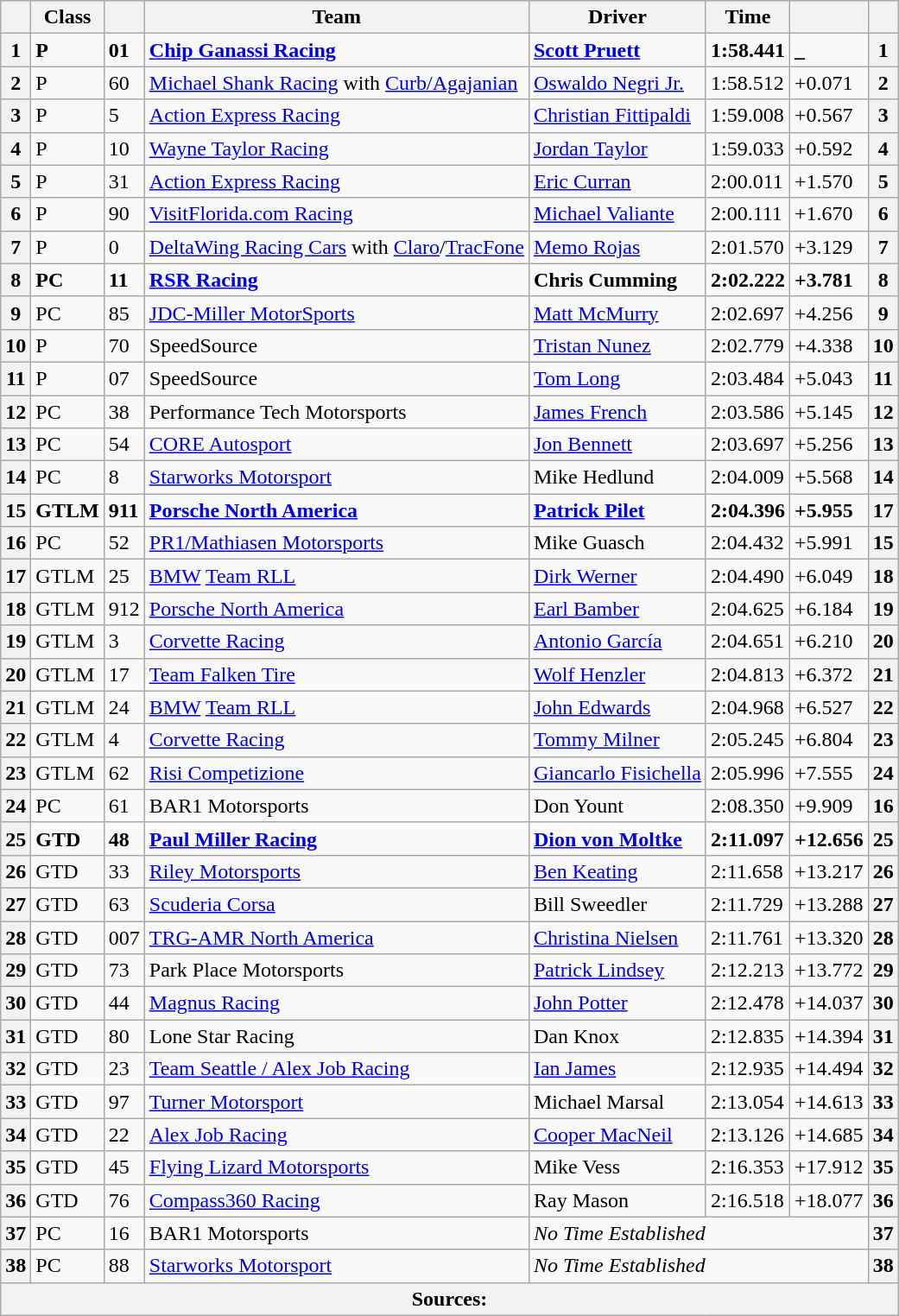<table class="wikitable">
<tr>
<th></th>
<th>Class</th>
<th></th>
<th>Team</th>
<th>Driver</th>
<th>Time</th>
<th></th>
<th></th>
</tr>
<tr>
<th>1</th>
<td><strong>P</strong></td>
<td><strong>01</strong></td>
<td><strong> <a href='#'>Chip Ganassi Racing</a></strong></td>
<td><strong> <a href='#'>Scott Pruett</a></strong></td>
<td><strong>1:58.441</strong></td>
<td><strong>_</strong></td>
<th>1</th>
</tr>
<tr>
<th>2</th>
<td>P</td>
<td>60</td>
<td> <a href='#'>Michael Shank Racing</a> with <a href='#'>Curb/Agajanian</a></td>
<td> <a href='#'>Oswaldo Negri Jr.</a></td>
<td>1:58.512</td>
<td>+0.071</td>
<th>2</th>
</tr>
<tr>
<th>3</th>
<td>P</td>
<td>5</td>
<td> <a href='#'>Action Express Racing</a></td>
<td> <a href='#'>Christian Fittipaldi</a></td>
<td>1:59.008</td>
<td>+0.567</td>
<th>3</th>
</tr>
<tr>
<th>4</th>
<td>P</td>
<td>10</td>
<td> <a href='#'>Wayne Taylor Racing</a></td>
<td> <a href='#'>Jordan Taylor</a></td>
<td>1:59.033</td>
<td>+0.592</td>
<th>4</th>
</tr>
<tr>
<th>5</th>
<td>P</td>
<td>31</td>
<td> <a href='#'>Action Express Racing</a></td>
<td> <a href='#'>Eric Curran</a></td>
<td>2:00.011</td>
<td>+1.570</td>
<th>5</th>
</tr>
<tr>
<th>6</th>
<td>P</td>
<td>90</td>
<td> <a href='#'>VisitFlorida.com Racing</a></td>
<td> <a href='#'>Michael Valiante</a></td>
<td>2:00.111</td>
<td>+1.670</td>
<th>6</th>
</tr>
<tr>
<th>7</th>
<td>P</td>
<td>0</td>
<td> <a href='#'>DeltaWing Racing Cars</a> with <a href='#'>Claro</a>/<a href='#'>TracFone</a></td>
<td> <a href='#'>Memo Rojas</a></td>
<td>2:01.570</td>
<td>+3.129</td>
<th>7</th>
</tr>
<tr>
<th>8</th>
<td><strong>PC</strong></td>
<td><strong>11</strong></td>
<td><strong> <a href='#'>RSR Racing</a></strong></td>
<td><strong> Chris Cumming</strong></td>
<td><strong>2:02.222</strong></td>
<td><strong>+3.781</strong></td>
<th>8</th>
</tr>
<tr>
<th>9</th>
<td>PC</td>
<td>85</td>
<td> <a href='#'>JDC-Miller MotorSports</a></td>
<td> <a href='#'>Matt McMurry</a></td>
<td>2:02.697</td>
<td>+4.256</td>
<th>9</th>
</tr>
<tr>
<th>10</th>
<td>P</td>
<td>70</td>
<td> SpeedSource</td>
<td> <a href='#'>Tristan Nunez</a></td>
<td>2:02.779</td>
<td>+4.338</td>
<th>10</th>
</tr>
<tr>
<th>11</th>
<td>P</td>
<td>07</td>
<td> SpeedSource</td>
<td> <a href='#'>Tom Long</a></td>
<td>2:03.484</td>
<td>+5.043</td>
<th>11</th>
</tr>
<tr>
<th>12</th>
<td>PC</td>
<td>38</td>
<td> Performance Tech Motorsports</td>
<td> <a href='#'>James French</a></td>
<td>2:03.586</td>
<td>+5.145</td>
<th>12</th>
</tr>
<tr>
<th>13</th>
<td>PC</td>
<td>54</td>
<td> <a href='#'>CORE Autosport</a></td>
<td> <a href='#'>Jon Bennett</a></td>
<td>2:03.697</td>
<td>+5.256</td>
<th>13</th>
</tr>
<tr>
<th>14</th>
<td>PC</td>
<td>8</td>
<td> <a href='#'>Starworks Motorsport</a></td>
<td> Mike Hedlund</td>
<td>2:04.009</td>
<td>+5.568</td>
<th>14</th>
</tr>
<tr>
<th>15</th>
<td><strong>GTLM</strong></td>
<td><strong>911</strong></td>
<td><strong> <a href='#'>Porsche North America</a></strong></td>
<td><strong> <a href='#'>Patrick Pilet</a></strong></td>
<td><strong>2:04.396</strong></td>
<td><strong>+5.955</strong></td>
<th>17</th>
</tr>
<tr>
<th>16</th>
<td>PC</td>
<td>52</td>
<td> <a href='#'>PR1/Mathiasen Motorsports</a></td>
<td> Mike Guasch</td>
<td>2:04.432</td>
<td>+5.991</td>
<th>15</th>
</tr>
<tr>
<th>17</th>
<td>GTLM</td>
<td>25</td>
<td> <a href='#'>BMW</a> <a href='#'>Team RLL</a></td>
<td> <a href='#'>Dirk Werner</a></td>
<td>2:04.490</td>
<td>+6.049</td>
<th>18</th>
</tr>
<tr>
<th>18</th>
<td>GTLM</td>
<td>912</td>
<td> <a href='#'>Porsche North America</a></td>
<td> <a href='#'>Earl Bamber</a></td>
<td>2:04.625</td>
<td>+6.184</td>
<th>19</th>
</tr>
<tr>
<th>19</th>
<td>GTLM</td>
<td>3</td>
<td> <a href='#'>Corvette Racing</a></td>
<td> <a href='#'>Antonio García</a></td>
<td>2:04.651</td>
<td>+6.210</td>
<th>20</th>
</tr>
<tr>
<th>20</th>
<td>GTLM</td>
<td>17</td>
<td> <a href='#'>Team Falken Tire</a></td>
<td> <a href='#'>Wolf Henzler</a></td>
<td>2:04.813</td>
<td>+6.372</td>
<th>21</th>
</tr>
<tr>
<th>21</th>
<td>GTLM</td>
<td>24</td>
<td> <a href='#'>BMW</a> <a href='#'>Team RLL</a></td>
<td> <a href='#'>John Edwards</a></td>
<td>2:04.968</td>
<td>+6.527</td>
<th>22</th>
</tr>
<tr>
<th>22</th>
<td>GTLM</td>
<td>4</td>
<td> <a href='#'>Corvette Racing</a></td>
<td> <a href='#'>Tommy Milner</a></td>
<td>2:05.245</td>
<td>+6.804</td>
<th>23</th>
</tr>
<tr>
<th>23</th>
<td>GTLM</td>
<td>62</td>
<td> <a href='#'>Risi Competizione</a></td>
<td> <a href='#'>Giancarlo Fisichella</a></td>
<td>2:05.996</td>
<td>+7.555</td>
<th>24</th>
</tr>
<tr>
<th>24</th>
<td>PC</td>
<td>61</td>
<td> BAR1 Motorsports</td>
<td> Don Yount</td>
<td>2:08.350</td>
<td>+9.909</td>
<th>16</th>
</tr>
<tr>
<th>25</th>
<td><strong>GTD</strong></td>
<td><strong>48</strong></td>
<td><strong> <a href='#'>Paul Miller Racing</a></strong></td>
<td><strong> <a href='#'>Dion von Moltke</a></strong></td>
<td><strong>2:11.097</strong></td>
<td><strong>+12.656</strong></td>
<th>25</th>
</tr>
<tr>
<th>26</th>
<td>GTD</td>
<td>33</td>
<td> <a href='#'>Riley Motorsports</a></td>
<td> <a href='#'>Ben Keating</a></td>
<td>2:11.658</td>
<td>+13.217</td>
<th>26</th>
</tr>
<tr>
<th>27</th>
<td>GTD</td>
<td>63</td>
<td> <a href='#'>Scuderia Corsa</a></td>
<td> Bill Sweedler</td>
<td>2:11.729</td>
<td>+13.288</td>
<th>27</th>
</tr>
<tr>
<th>28</th>
<td>GTD</td>
<td>007</td>
<td> <a href='#'>TRG-AMR North America</a></td>
<td> <a href='#'>Christina Nielsen</a></td>
<td>2:11.761</td>
<td>+13.320</td>
<th>28</th>
</tr>
<tr>
<th>29</th>
<td>GTD</td>
<td>73</td>
<td> Park Place Motorsports</td>
<td> <a href='#'>Patrick Lindsey</a></td>
<td>2:12.213</td>
<td>+13.772</td>
<th>29</th>
</tr>
<tr>
<th>30</th>
<td>GTD</td>
<td>44</td>
<td> <a href='#'>Magnus Racing</a></td>
<td> <a href='#'>John Potter</a></td>
<td>2:12.478</td>
<td>+14.037</td>
<th>30</th>
</tr>
<tr>
<th>31</th>
<td>GTD</td>
<td>80</td>
<td> Lone Star Racing</td>
<td> Dan Knox</td>
<td>2:12.835</td>
<td>+14.394</td>
<th>31</th>
</tr>
<tr>
<th>32</th>
<td>GTD</td>
<td>23</td>
<td> <a href='#'>Team Seattle / Alex Job Racing</a></td>
<td> <a href='#'>Ian James</a></td>
<td>2:12.935</td>
<td>+14.494</td>
<th>32</th>
</tr>
<tr>
<th>33</th>
<td>GTD</td>
<td>97</td>
<td> <a href='#'>Turner Motorsport</a></td>
<td> Michael Marsal</td>
<td>2:13.054</td>
<td>+14.613</td>
<th>33</th>
</tr>
<tr>
<th>34</th>
<td>GTD</td>
<td>22</td>
<td> <a href='#'>Alex Job Racing</a></td>
<td> <a href='#'>Cooper MacNeil</a></td>
<td>2:13.126</td>
<td>+14.685</td>
<th>34</th>
</tr>
<tr>
<th>35</th>
<td>GTD</td>
<td>45</td>
<td> <a href='#'>Flying Lizard Motorsports</a></td>
<td> Mike Vess</td>
<td>2:16.353</td>
<td>+17.912</td>
<th>35</th>
</tr>
<tr>
<th>36</th>
<td>GTD</td>
<td>76</td>
<td> <a href='#'>Compass360 Racing</a></td>
<td> Ray Mason</td>
<td>2:16.518</td>
<td>+18.077</td>
<th>36</th>
</tr>
<tr>
<th>37</th>
<td>PC</td>
<td>16</td>
<td> BAR1 Motorsports</td>
<td colspan="3"><em>No Time Established</em></td>
<th>37</th>
</tr>
<tr>
<th>38</th>
<td>PC</td>
<td>88</td>
<td> <a href='#'>Starworks Motorsport</a></td>
<td colspan="3"><em>No Time Established</em></td>
<th>38</th>
</tr>
<tr>
<th colspan="8">Sources:</th>
</tr>
</table>
